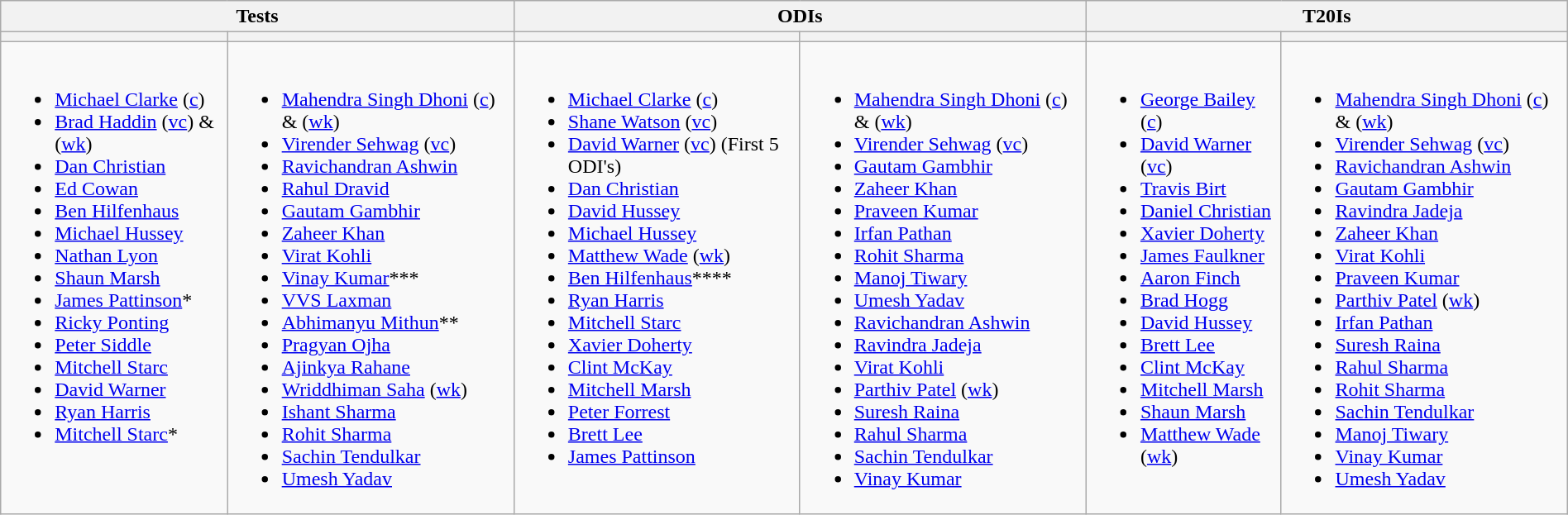<table class="wikitable" style="text-align:left; width:100%;margin:auto">
<tr>
<th colspan=2>Tests</th>
<th colspan=2>ODIs</th>
<th colspan=2>T20Is</th>
</tr>
<tr>
<th></th>
<th></th>
<th></th>
<th></th>
<th></th>
<th></th>
</tr>
<tr style="vertical-align:top">
<td><br><ul><li><a href='#'>Michael Clarke</a> (<a href='#'>c</a>)</li><li><a href='#'>Brad Haddin</a> (<a href='#'>vc</a>) & (<a href='#'>wk</a>)</li><li><a href='#'>Dan Christian</a></li><li><a href='#'>Ed Cowan</a></li><li><a href='#'>Ben Hilfenhaus</a></li><li><a href='#'>Michael Hussey</a></li><li><a href='#'>Nathan Lyon</a></li><li><a href='#'>Shaun Marsh</a></li><li><a href='#'>James Pattinson</a>*</li><li><a href='#'>Ricky Ponting</a></li><li><a href='#'>Peter Siddle</a></li><li><a href='#'>Mitchell Starc</a></li><li><a href='#'>David Warner</a></li><li><a href='#'>Ryan Harris</a></li><li><a href='#'>Mitchell Starc</a>*</li></ul></td>
<td><br><ul><li><a href='#'>Mahendra Singh Dhoni</a> (<a href='#'>c</a>) & (<a href='#'>wk</a>)</li><li><a href='#'>Virender Sehwag</a> (<a href='#'>vc</a>)</li><li><a href='#'>Ravichandran Ashwin</a></li><li><a href='#'>Rahul Dravid</a></li><li><a href='#'>Gautam Gambhir</a></li><li><a href='#'>Zaheer Khan</a></li><li><a href='#'>Virat Kohli</a></li><li><a href='#'>Vinay Kumar</a>***</li><li><a href='#'>VVS Laxman</a></li><li><a href='#'>Abhimanyu Mithun</a>**</li><li><a href='#'>Pragyan Ojha</a></li><li><a href='#'>Ajinkya Rahane</a></li><li><a href='#'>Wriddhiman Saha</a> (<a href='#'>wk</a>)</li><li><a href='#'>Ishant Sharma</a></li><li><a href='#'>Rohit Sharma</a></li><li><a href='#'>Sachin Tendulkar</a></li><li><a href='#'>Umesh Yadav</a></li></ul></td>
<td><br><ul><li><a href='#'>Michael Clarke</a> (<a href='#'>c</a>)</li><li><a href='#'>Shane Watson</a> (<a href='#'>vc</a>)</li><li><a href='#'>David Warner</a> (<a href='#'>vc</a>) (First 5 ODI's)</li><li><a href='#'>Dan Christian</a></li><li><a href='#'>David Hussey</a></li><li><a href='#'>Michael Hussey</a></li><li><a href='#'>Matthew Wade</a> (<a href='#'>wk</a>)</li><li><a href='#'>Ben Hilfenhaus</a>****</li><li><a href='#'>Ryan Harris</a></li><li><a href='#'>Mitchell Starc</a></li><li><a href='#'>Xavier Doherty</a></li><li><a href='#'>Clint McKay</a></li><li><a href='#'>Mitchell Marsh</a></li><li><a href='#'>Peter Forrest</a></li><li><a href='#'>Brett Lee</a></li><li><a href='#'>James Pattinson</a></li></ul></td>
<td><br><ul><li><a href='#'>Mahendra Singh Dhoni</a> (<a href='#'>c</a>) & (<a href='#'>wk</a>)</li><li><a href='#'>Virender Sehwag</a> (<a href='#'>vc</a>)</li><li><a href='#'>Gautam Gambhir</a></li><li><a href='#'>Zaheer Khan</a></li><li><a href='#'>Praveen Kumar</a></li><li><a href='#'>Irfan Pathan</a></li><li><a href='#'>Rohit Sharma</a></li><li><a href='#'>Manoj Tiwary</a></li><li><a href='#'>Umesh Yadav</a></li><li><a href='#'>Ravichandran Ashwin</a></li><li><a href='#'>Ravindra Jadeja</a></li><li><a href='#'>Virat Kohli</a></li><li><a href='#'>Parthiv Patel</a> (<a href='#'>wk</a>)</li><li><a href='#'>Suresh Raina</a></li><li><a href='#'>Rahul Sharma</a></li><li><a href='#'>Sachin Tendulkar</a></li><li><a href='#'>Vinay Kumar</a></li></ul></td>
<td><br><ul><li><a href='#'>George Bailey</a> (<a href='#'>c</a>)</li><li><a href='#'>David Warner</a> (<a href='#'>vc</a>)</li><li><a href='#'>Travis Birt</a></li><li><a href='#'>Daniel Christian</a></li><li><a href='#'>Xavier Doherty</a></li><li><a href='#'>James Faulkner</a></li><li><a href='#'>Aaron Finch</a></li><li><a href='#'>Brad Hogg</a></li><li><a href='#'>David Hussey</a></li><li><a href='#'>Brett Lee</a></li><li><a href='#'>Clint McKay</a></li><li><a href='#'>Mitchell Marsh</a></li><li><a href='#'>Shaun Marsh</a></li><li><a href='#'>Matthew Wade</a> (<a href='#'>wk</a>)</li></ul></td>
<td><br><ul><li><a href='#'>Mahendra Singh Dhoni</a> (<a href='#'>c</a>) & (<a href='#'>wk</a>)</li><li><a href='#'>Virender Sehwag</a> (<a href='#'>vc</a>)</li><li><a href='#'>Ravichandran Ashwin</a></li><li><a href='#'>Gautam Gambhir</a></li><li><a href='#'>Ravindra Jadeja</a></li><li><a href='#'>Zaheer Khan</a></li><li><a href='#'>Virat Kohli</a></li><li><a href='#'>Praveen Kumar</a></li><li><a href='#'>Parthiv Patel</a> (<a href='#'>wk</a>)</li><li><a href='#'>Irfan Pathan</a></li><li><a href='#'>Suresh Raina</a></li><li><a href='#'>Rahul Sharma</a></li><li><a href='#'>Rohit Sharma</a></li><li><a href='#'>Sachin Tendulkar</a></li><li><a href='#'>Manoj Tiwary</a></li><li><a href='#'>Vinay Kumar</a></li><li><a href='#'>Umesh Yadav</a></li></ul></td>
</tr>
</table>
